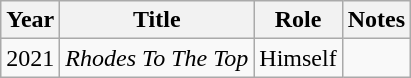<table class="wikitable sortable">
<tr>
<th>Year</th>
<th>Title</th>
<th>Role</th>
<th class="unsortable">Notes</th>
</tr>
<tr>
<td>2021</td>
<td><em>Rhodes To The Top</em></td>
<td>Himself</td>
<td></td>
</tr>
</table>
